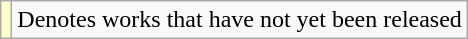<table class="wikitable">
<tr>
<td style="background:#ffc"></td>
<td>Denotes works that have not yet been released</td>
</tr>
</table>
